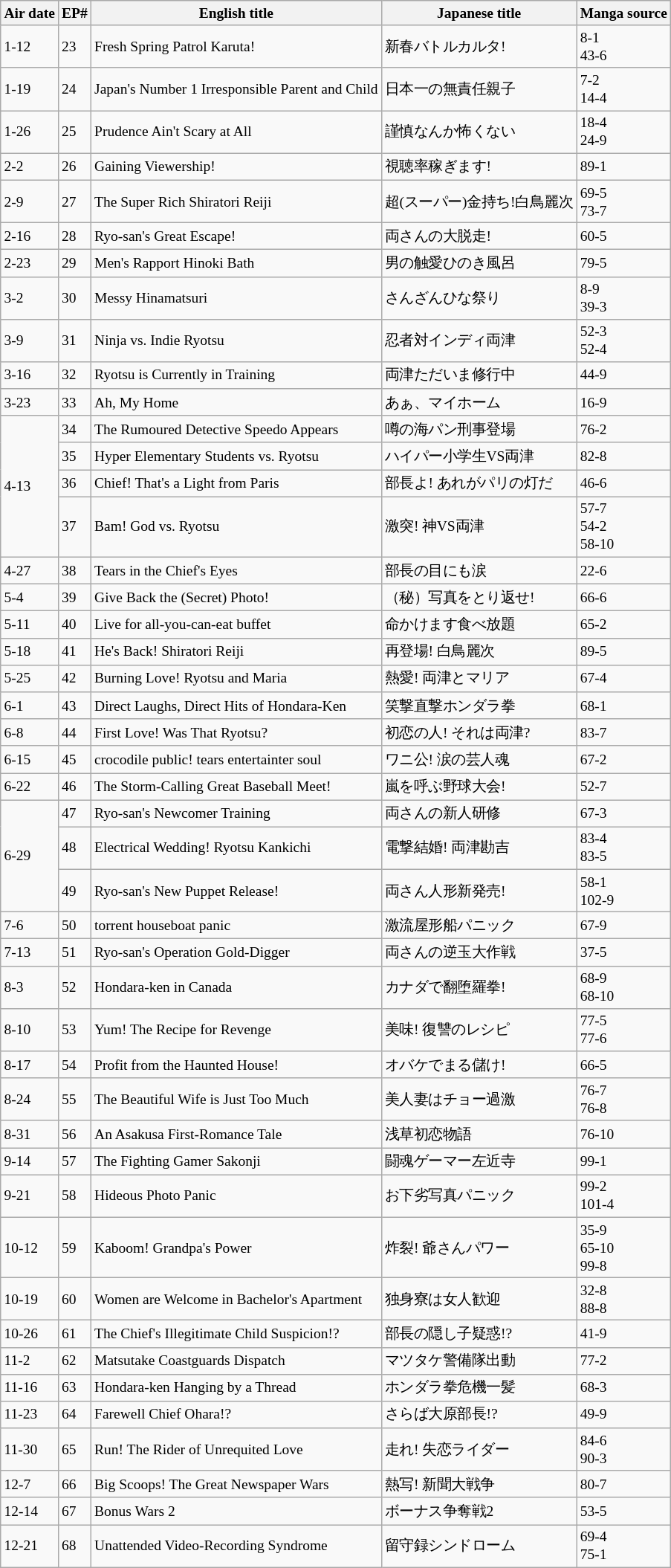<table class="wikitable" style="font-size:small">
<tr>
<th>Air date</th>
<th>EP#</th>
<th>English title</th>
<th>Japanese title</th>
<th>Manga source</th>
</tr>
<tr>
<td>1-12</td>
<td>23</td>
<td>Fresh Spring Patrol Karuta!</td>
<td>新春バトルカルタ!</td>
<td>8-1<br>43-6</td>
</tr>
<tr>
<td>1-19</td>
<td>24</td>
<td>Japan's Number 1 Irresponsible Parent and Child</td>
<td>日本一の無責任親子</td>
<td>7-2<br>14-4</td>
</tr>
<tr>
<td>1-26</td>
<td>25</td>
<td>Prudence Ain't Scary at All</td>
<td>謹慎なんか怖くない</td>
<td>18-4<br>24-9</td>
</tr>
<tr>
<td>2-2</td>
<td>26</td>
<td>Gaining Viewership!</td>
<td>視聴率稼ぎます!</td>
<td>89-1</td>
</tr>
<tr>
<td>2-9</td>
<td>27</td>
<td>The Super Rich Shiratori Reiji</td>
<td>超(スーパー)金持ち!白鳥麗次</td>
<td>69-5<br>73-7</td>
</tr>
<tr>
<td>2-16</td>
<td>28</td>
<td>Ryo-san's Great Escape!</td>
<td>両さんの大脱走!</td>
<td>60-5</td>
</tr>
<tr>
<td>2-23</td>
<td>29</td>
<td>Men's Rapport Hinoki Bath</td>
<td>男の触愛ひのき風呂</td>
<td>79-5</td>
</tr>
<tr>
<td>3-2</td>
<td>30</td>
<td>Messy Hinamatsuri</td>
<td>さんざんひな祭り</td>
<td>8-9<br>39-3</td>
</tr>
<tr>
<td>3-9</td>
<td>31</td>
<td>Ninja vs. Indie Ryotsu</td>
<td>忍者対インディ両津</td>
<td>52-3<br>52-4</td>
</tr>
<tr>
<td>3-16</td>
<td>32</td>
<td>Ryotsu is Currently in Training</td>
<td>両津ただいま修行中</td>
<td>44-9</td>
</tr>
<tr>
<td>3-23</td>
<td>33</td>
<td>Ah, My Home</td>
<td>あぁ、マイホーム</td>
<td>16-9</td>
</tr>
<tr>
<td rowspan="4">4-13</td>
<td>34</td>
<td>The Rumoured Detective Speedo Appears</td>
<td>噂の海パン刑事登場</td>
<td>76-2</td>
</tr>
<tr>
<td>35</td>
<td>Hyper Elementary Students vs. Ryotsu</td>
<td>ハイパー小学生VS両津</td>
<td>82-8</td>
</tr>
<tr>
<td>36</td>
<td>Chief! That's a Light from Paris</td>
<td>部長よ! あれがパリの灯だ</td>
<td>46-6</td>
</tr>
<tr>
<td>37</td>
<td>Bam! God vs. Ryotsu</td>
<td>激突! 神VS両津</td>
<td>57-7<br>54-2<br>58-10</td>
</tr>
<tr>
<td>4-27</td>
<td>38</td>
<td>Tears in the Chief's Eyes</td>
<td>部長の目にも涙</td>
<td>22-6</td>
</tr>
<tr>
<td>5-4</td>
<td>39</td>
<td>Give Back the (Secret) Photo!</td>
<td>（秘）写真をとり返せ!</td>
<td>66-6</td>
</tr>
<tr>
<td>5-11</td>
<td>40</td>
<td>Live for all-you-can-eat buffet</td>
<td>命かけます食べ放題</td>
<td>65-2</td>
</tr>
<tr>
<td>5-18</td>
<td>41</td>
<td>He's Back! Shiratori Reiji</td>
<td>再登場! 白鳥麗次</td>
<td>89-5</td>
</tr>
<tr>
<td>5-25</td>
<td>42</td>
<td>Burning Love! Ryotsu and Maria</td>
<td>熱愛! 両津とマリア</td>
<td>67-4</td>
</tr>
<tr>
<td>6-1</td>
<td>43</td>
<td>Direct Laughs, Direct Hits of Hondara-Ken</td>
<td>笑撃直撃ホンダラ拳</td>
<td>68-1</td>
</tr>
<tr>
<td>6-8</td>
<td>44</td>
<td>First Love! Was That Ryotsu?</td>
<td>初恋の人! それは両津?</td>
<td>83-7</td>
</tr>
<tr>
<td>6-15</td>
<td>45</td>
<td>crocodile public! tears entertainter soul</td>
<td>ワニ公! 涙の芸人魂</td>
<td>67-2</td>
</tr>
<tr>
<td>6-22</td>
<td>46</td>
<td>The Storm-Calling Great Baseball Meet!</td>
<td>嵐を呼ぶ野球大会!</td>
<td>52-7</td>
</tr>
<tr>
<td rowspan="3">6-29</td>
<td>47</td>
<td>Ryo-san's Newcomer Training</td>
<td>両さんの新人研修</td>
<td>67-3</td>
</tr>
<tr>
<td>48</td>
<td>Electrical Wedding! Ryotsu Kankichi</td>
<td>電撃結婚! 両津勘吉</td>
<td>83-4<br>83-5</td>
</tr>
<tr>
<td>49</td>
<td>Ryo-san's New Puppet Release!</td>
<td>両さん人形新発売!</td>
<td>58-1<br>102-9</td>
</tr>
<tr>
<td>7-6</td>
<td>50</td>
<td>torrent houseboat panic</td>
<td>激流屋形船パニック</td>
<td>67-9</td>
</tr>
<tr>
<td>7-13</td>
<td>51</td>
<td>Ryo-san's Operation Gold-Digger</td>
<td>両さんの逆玉大作戦</td>
<td>37-5</td>
</tr>
<tr>
<td>8-3</td>
<td>52</td>
<td>Hondara-ken in Canada</td>
<td>カナダで翻堕羅拳!</td>
<td>68-9<br>68-10</td>
</tr>
<tr>
<td>8-10</td>
<td>53</td>
<td>Yum! The Recipe for Revenge</td>
<td>美味! 復讐のレシピ</td>
<td>77-5<br>77-6</td>
</tr>
<tr>
<td>8-17</td>
<td>54</td>
<td>Profit from the Haunted House!</td>
<td>オバケでまる儲け!</td>
<td>66-5</td>
</tr>
<tr>
<td>8-24</td>
<td>55</td>
<td>The Beautiful Wife is Just Too Much</td>
<td>美人妻はチョー過激</td>
<td>76-7<br>76-8</td>
</tr>
<tr>
<td>8-31</td>
<td>56</td>
<td>An Asakusa First-Romance Tale</td>
<td>浅草初恋物語</td>
<td>76-10</td>
</tr>
<tr>
<td>9-14</td>
<td>57</td>
<td>The Fighting Gamer Sakonji</td>
<td>闘魂ゲーマー左近寺</td>
<td>99-1</td>
</tr>
<tr>
<td>9-21</td>
<td>58</td>
<td>Hideous Photo Panic</td>
<td>お下劣写真パニック</td>
<td>99-2<br>101-4</td>
</tr>
<tr>
<td>10-12</td>
<td>59</td>
<td>Kaboom! Grandpa's Power</td>
<td>炸裂! 爺さんパワー</td>
<td>35-9<br>65-10<br>99-8</td>
</tr>
<tr>
<td>10-19</td>
<td>60</td>
<td>Women are Welcome in Bachelor's Apartment</td>
<td>独身寮は女人歓迎</td>
<td>32-8<br>88-8</td>
</tr>
<tr>
<td>10-26</td>
<td>61</td>
<td>The Chief's Illegitimate Child Suspicion!?</td>
<td>部長の隠し子疑惑!?</td>
<td>41-9</td>
</tr>
<tr>
<td>11-2</td>
<td>62</td>
<td>Matsutake Coastguards Dispatch</td>
<td>マツタケ警備隊出動</td>
<td>77-2</td>
</tr>
<tr>
<td>11-16</td>
<td>63</td>
<td>Hondara-ken Hanging by a Thread</td>
<td>ホンダラ拳危機一髪</td>
<td>68-3</td>
</tr>
<tr>
<td>11-23</td>
<td>64</td>
<td>Farewell Chief Ohara!?</td>
<td>さらば大原部長!?</td>
<td>49-9</td>
</tr>
<tr>
<td>11-30</td>
<td>65</td>
<td>Run! The Rider of Unrequited Love</td>
<td>走れ! 失恋ライダー</td>
<td>84-6<br>90-3</td>
</tr>
<tr>
<td>12-7</td>
<td>66</td>
<td>Big Scoops! The Great Newspaper Wars</td>
<td>熱写! 新聞大戦争</td>
<td>80-7</td>
</tr>
<tr>
<td>12-14</td>
<td>67</td>
<td>Bonus Wars 2</td>
<td>ボーナス争奪戦2</td>
<td>53-5</td>
</tr>
<tr>
<td>12-21</td>
<td>68</td>
<td>Unattended Video-Recording Syndrome</td>
<td>留守録シンドローム</td>
<td>69-4<br>75-1</td>
</tr>
</table>
